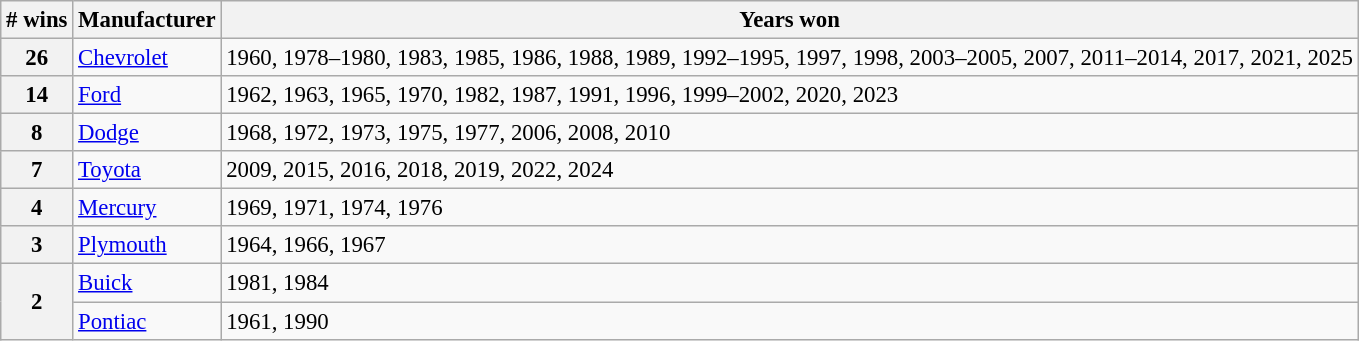<table class="wikitable" style="font-size: 95%;">
<tr>
<th># wins</th>
<th>Manufacturer</th>
<th>Years won</th>
</tr>
<tr>
<th>26</th>
<td><a href='#'>Chevrolet</a></td>
<td>1960, 1978–1980, 1983, 1985, 1986, 1988, 1989, 1992–1995, 1997, 1998, 2003–2005, 2007, 2011–2014, 2017, 2021, 2025</td>
</tr>
<tr>
<th>14</th>
<td><a href='#'>Ford</a></td>
<td>1962, 1963, 1965, 1970, 1982, 1987, 1991, 1996, 1999–2002, 2020, 2023</td>
</tr>
<tr>
<th>8</th>
<td><a href='#'>Dodge</a></td>
<td>1968, 1972, 1973, 1975, 1977, 2006, 2008, 2010</td>
</tr>
<tr>
<th>7</th>
<td><a href='#'>Toyota</a></td>
<td>2009, 2015, 2016, 2018, 2019, 2022, 2024</td>
</tr>
<tr>
<th>4</th>
<td><a href='#'>Mercury</a></td>
<td>1969, 1971, 1974, 1976</td>
</tr>
<tr>
<th>3</th>
<td><a href='#'>Plymouth</a></td>
<td>1964, 1966, 1967</td>
</tr>
<tr>
<th rowspan="2">2</th>
<td><a href='#'>Buick</a></td>
<td>1981, 1984</td>
</tr>
<tr>
<td><a href='#'>Pontiac</a></td>
<td>1961, 1990</td>
</tr>
</table>
